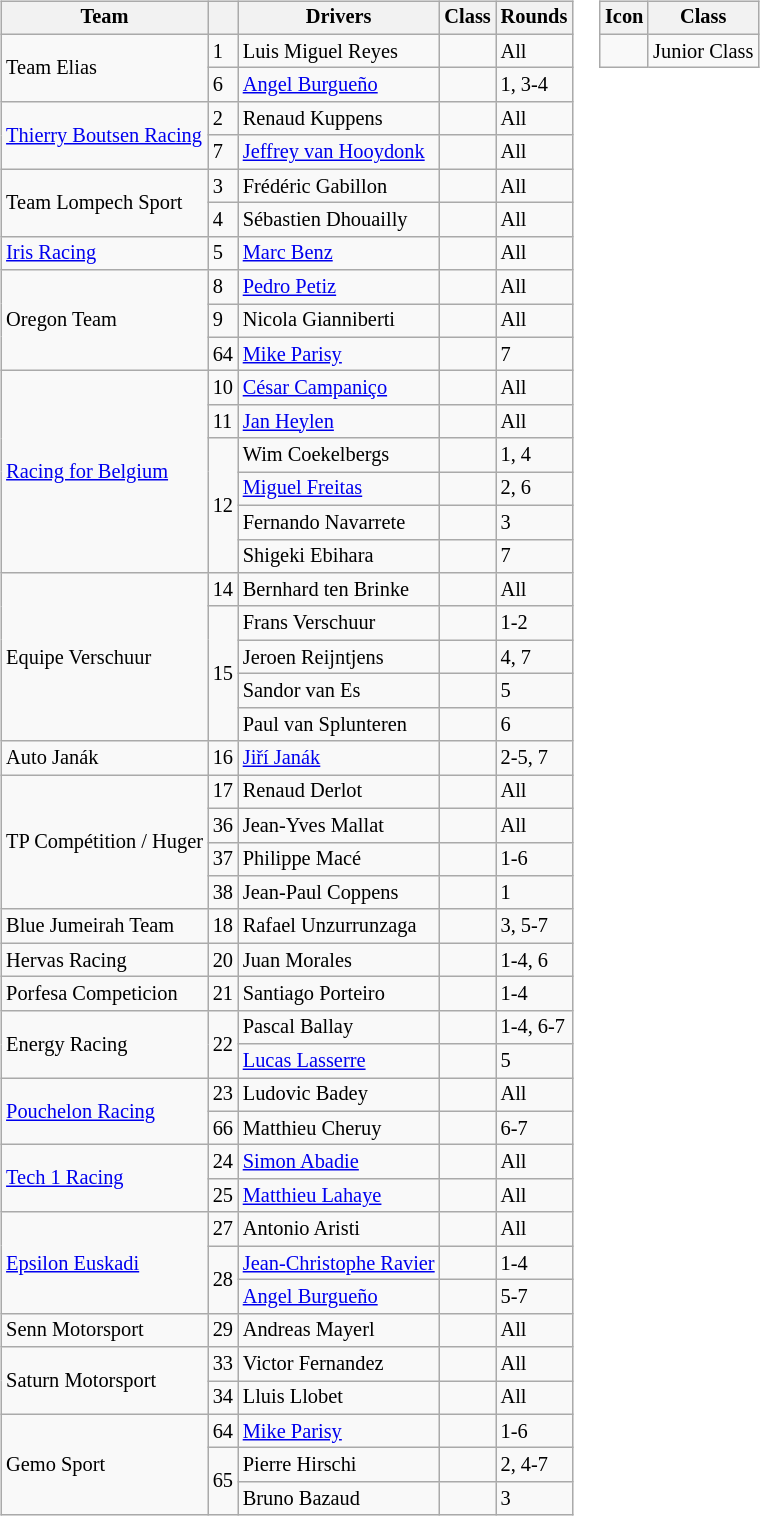<table>
<tr>
<td><br><table class="wikitable" style="font-size: 85%;">
<tr>
<th>Team</th>
<th></th>
<th>Drivers</th>
<th>Class</th>
<th>Rounds</th>
</tr>
<tr>
<td rowspan=2> Team Elias</td>
<td>1</td>
<td> Luis Miguel Reyes</td>
<td></td>
<td>All</td>
</tr>
<tr>
<td>6</td>
<td> <a href='#'>Angel Burgueño</a></td>
<td></td>
<td>1, 3-4</td>
</tr>
<tr>
<td rowspan=2> <a href='#'>Thierry Boutsen Racing</a></td>
<td>2</td>
<td> Renaud Kuppens</td>
<td></td>
<td>All</td>
</tr>
<tr>
<td>7</td>
<td> <a href='#'>Jeffrey van Hooydonk</a></td>
<td></td>
<td>All</td>
</tr>
<tr>
<td rowspan=2> Team Lompech Sport</td>
<td>3</td>
<td> Frédéric Gabillon</td>
<td></td>
<td>All</td>
</tr>
<tr>
<td>4</td>
<td> Sébastien Dhouailly</td>
<td align=center></td>
<td>All</td>
</tr>
<tr>
<td> <a href='#'>Iris Racing</a></td>
<td>5</td>
<td> <a href='#'>Marc Benz</a></td>
<td align=center></td>
<td>All</td>
</tr>
<tr>
<td rowspan=3> Oregon Team</td>
<td>8</td>
<td> <a href='#'>Pedro Petiz</a></td>
<td align=center></td>
<td>All</td>
</tr>
<tr>
<td>9</td>
<td> Nicola Gianniberti</td>
<td></td>
<td>All</td>
</tr>
<tr>
<td>64</td>
<td> <a href='#'>Mike Parisy</a></td>
<td align=center></td>
<td>7</td>
</tr>
<tr>
<td rowspan=6> <a href='#'>Racing for Belgium</a></td>
<td>10</td>
<td> <a href='#'>César Campaniço</a></td>
<td></td>
<td>All</td>
</tr>
<tr>
<td>11</td>
<td> <a href='#'>Jan Heylen</a></td>
<td></td>
<td>All</td>
</tr>
<tr>
<td rowspan=4>12</td>
<td> Wim Coekelbergs</td>
<td></td>
<td>1, 4</td>
</tr>
<tr>
<td> <a href='#'>Miguel Freitas</a></td>
<td align=center></td>
<td>2, 6</td>
</tr>
<tr>
<td> Fernando Navarrete</td>
<td></td>
<td>3</td>
</tr>
<tr>
<td> Shigeki Ebihara</td>
<td></td>
<td>7</td>
</tr>
<tr>
<td rowspan=5> Equipe Verschuur</td>
<td>14</td>
<td> Bernhard ten Brinke</td>
<td></td>
<td>All</td>
</tr>
<tr>
<td rowspan=4>15</td>
<td> Frans Verschuur</td>
<td></td>
<td>1-2</td>
</tr>
<tr>
<td> Jeroen Reijntjens</td>
<td></td>
<td>4, 7</td>
</tr>
<tr>
<td> Sandor van Es</td>
<td></td>
<td>5</td>
</tr>
<tr>
<td> Paul van Splunteren</td>
<td></td>
<td>6</td>
</tr>
<tr>
<td> Auto Janák</td>
<td>16</td>
<td> <a href='#'>Jiří Janák</a></td>
<td align=center></td>
<td>2-5, 7</td>
</tr>
<tr>
<td rowspan=4> TP Compétition / Huger</td>
<td>17</td>
<td> Renaud Derlot</td>
<td></td>
<td>All</td>
</tr>
<tr>
<td>36</td>
<td> Jean-Yves Mallat</td>
<td></td>
<td>All</td>
</tr>
<tr>
<td>37</td>
<td> Philippe Macé</td>
<td></td>
<td>1-6</td>
</tr>
<tr>
<td>38</td>
<td> Jean-Paul Coppens</td>
<td align=center></td>
<td>1</td>
</tr>
<tr>
<td> Blue Jumeirah Team</td>
<td>18</td>
<td> Rafael Unzurrunzaga</td>
<td></td>
<td>3, 5-7</td>
</tr>
<tr>
<td> Hervas Racing</td>
<td>20</td>
<td> Juan Morales</td>
<td></td>
<td>1-4, 6</td>
</tr>
<tr>
<td> Porfesa Competicion</td>
<td>21</td>
<td> Santiago Porteiro</td>
<td></td>
<td>1-4</td>
</tr>
<tr>
<td rowspan=2> Energy Racing</td>
<td rowspan=2>22</td>
<td> Pascal Ballay</td>
<td></td>
<td>1-4, 6-7</td>
</tr>
<tr>
<td> <a href='#'>Lucas Lasserre</a></td>
<td></td>
<td>5</td>
</tr>
<tr>
<td rowspan=2> <a href='#'>Pouchelon Racing</a></td>
<td>23</td>
<td> Ludovic Badey</td>
<td></td>
<td>All</td>
</tr>
<tr>
<td>66</td>
<td> Matthieu Cheruy</td>
<td></td>
<td>6-7</td>
</tr>
<tr>
<td rowspan=2> <a href='#'>Tech 1 Racing</a></td>
<td>24</td>
<td> <a href='#'>Simon Abadie</a></td>
<td></td>
<td>All</td>
</tr>
<tr>
<td>25</td>
<td> <a href='#'>Matthieu Lahaye</a></td>
<td align=center></td>
<td>All</td>
</tr>
<tr>
<td rowspan=3> <a href='#'>Epsilon Euskadi</a></td>
<td>27</td>
<td> Antonio Aristi</td>
<td></td>
<td>All</td>
</tr>
<tr>
<td rowspan=2>28</td>
<td> <a href='#'>Jean-Christophe Ravier</a></td>
<td></td>
<td>1-4</td>
</tr>
<tr>
<td> <a href='#'>Angel Burgueño</a></td>
<td></td>
<td>5-7</td>
</tr>
<tr>
<td> Senn Motorsport</td>
<td>29</td>
<td> Andreas Mayerl</td>
<td></td>
<td>All</td>
</tr>
<tr>
<td rowspan=2> Saturn Motorsport</td>
<td>33</td>
<td> Victor Fernandez</td>
<td></td>
<td>All</td>
</tr>
<tr>
<td>34</td>
<td> Lluis Llobet</td>
<td></td>
<td>All</td>
</tr>
<tr>
<td rowspan=3> Gemo Sport</td>
<td>64</td>
<td> <a href='#'>Mike Parisy</a></td>
<td align=center></td>
<td>1-6</td>
</tr>
<tr>
<td rowspan=2>65</td>
<td> Pierre Hirschi</td>
<td></td>
<td>2, 4-7</td>
</tr>
<tr>
<td> Bruno Bazaud</td>
<td></td>
<td>3</td>
</tr>
</table>
</td>
<td valign="top"><br><table class="wikitable" style="font-size: 85%;">
<tr>
<th>Icon</th>
<th>Class</th>
</tr>
<tr>
<td></td>
<td>Junior Class</td>
</tr>
</table>
</td>
</tr>
</table>
